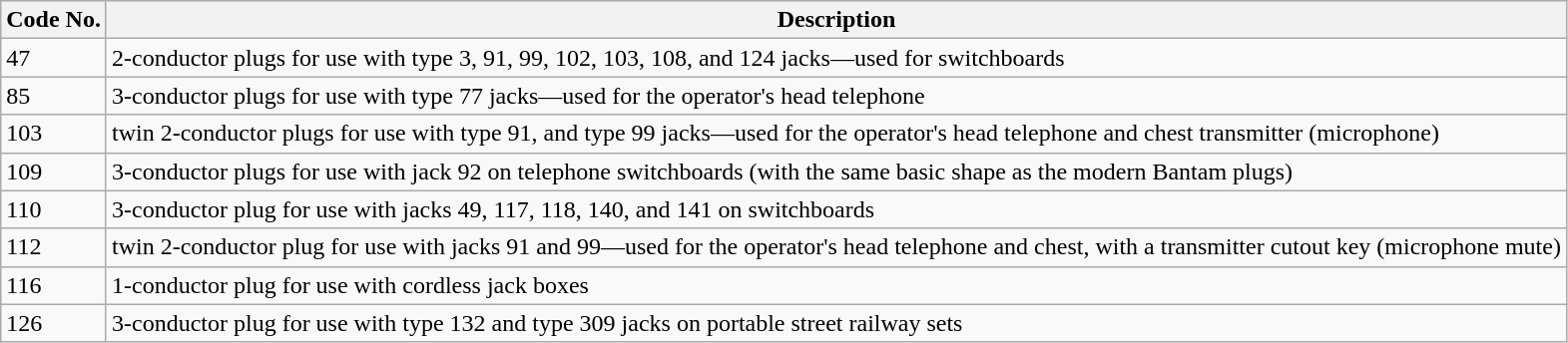<table class="wikitable">
<tr>
<th>Code No.</th>
<th>Description</th>
</tr>
<tr>
<td>47</td>
<td>2-conductor plugs for use with type 3, 91, 99, 102, 103, 108, and 124 jacks—used for switchboards</td>
</tr>
<tr>
<td>85</td>
<td>3-conductor plugs for use with type 77 jacks—used for the operator's head telephone</td>
</tr>
<tr>
<td>103</td>
<td>twin 2-conductor plugs for use with type 91, and type 99 jacks—used for the operator's head telephone and chest transmitter (microphone)</td>
</tr>
<tr>
<td>109</td>
<td>3-conductor plugs for use with jack 92 on telephone switchboards (with the same basic shape as the modern Bantam plugs)</td>
</tr>
<tr>
<td>110</td>
<td>3-conductor plug for use with jacks 49, 117, 118, 140, and 141 on switchboards</td>
</tr>
<tr>
<td>112</td>
<td>twin 2-conductor plug for use with jacks 91 and 99—used for the operator's head telephone and chest, with a transmitter cutout key (microphone mute)</td>
</tr>
<tr>
<td>116</td>
<td>1-conductor plug for use with cordless jack boxes</td>
</tr>
<tr>
<td>126</td>
<td>3-conductor plug for use with type 132 and type 309 jacks on portable street railway sets</td>
</tr>
</table>
